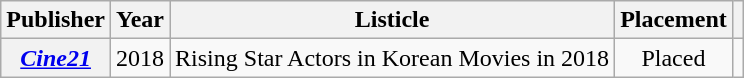<table class="wikitable plainrowheaders sortable" style="text-align:center">
<tr>
<th scope="col">Publisher</th>
<th scope="col">Year</th>
<th scope="col">Listicle</th>
<th scope="col">Placement</th>
<th scope="col" class="unsortable"></th>
</tr>
<tr>
<th scope="row"><em><a href='#'>Cine21</a></em></th>
<td>2018</td>
<td style="text-align:left">Rising Star Actors in Korean Movies in 2018</td>
<td>Placed</td>
<td></td>
</tr>
</table>
